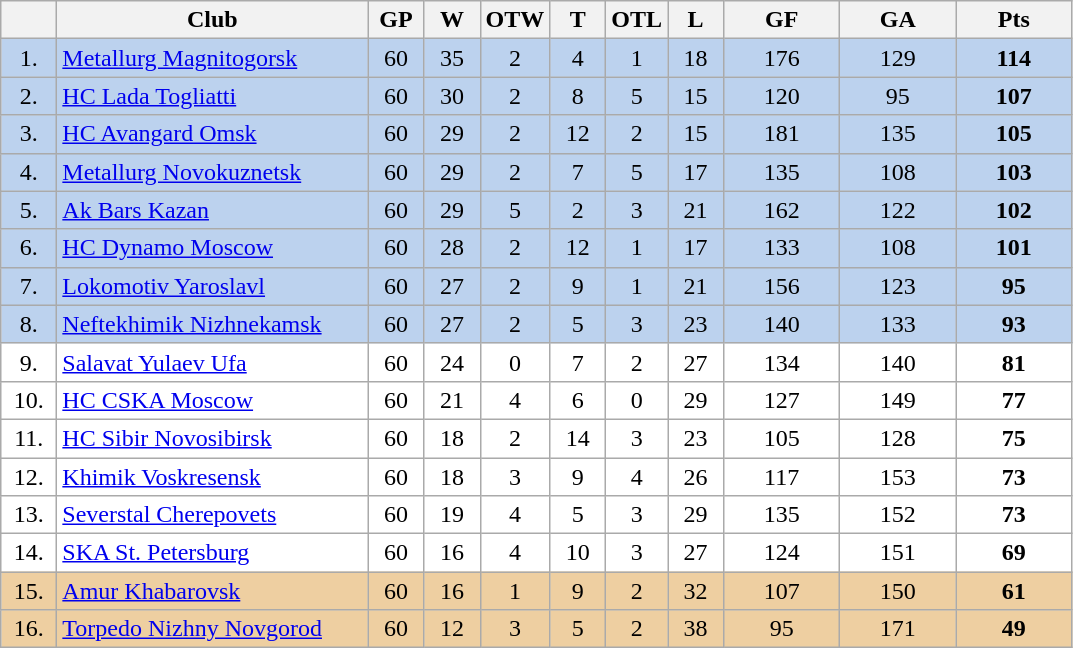<table class="wikitable">
<tr>
<th width="30"></th>
<th width="200">Club</th>
<th width="30">GP</th>
<th width="30">W</th>
<th width="30">OTW</th>
<th width="30">T</th>
<th width="30">OTL</th>
<th width="30">L</th>
<th width="70">GF</th>
<th width="70">GA</th>
<th width="70">Pts</th>
</tr>
<tr bgcolor="#BCD2EE" align="center">
<td>1.</td>
<td align="left"><a href='#'>Metallurg Magnitogorsk</a></td>
<td>60</td>
<td>35</td>
<td>2</td>
<td>4</td>
<td>1</td>
<td>18</td>
<td>176</td>
<td>129</td>
<td><strong>114</strong></td>
</tr>
<tr bgcolor="#BCD2EE" align="center">
<td>2.</td>
<td align="left"><a href='#'>HC Lada Togliatti</a></td>
<td>60</td>
<td>30</td>
<td>2</td>
<td>8</td>
<td>5</td>
<td>15</td>
<td>120</td>
<td>95</td>
<td><strong>107</strong></td>
</tr>
<tr bgcolor="#BCD2EE" align="center">
<td>3.</td>
<td align="left"><a href='#'>HC Avangard Omsk</a></td>
<td>60</td>
<td>29</td>
<td>2</td>
<td>12</td>
<td>2</td>
<td>15</td>
<td>181</td>
<td>135</td>
<td><strong>105</strong></td>
</tr>
<tr bgcolor="#BCD2EE" align="center">
<td>4.</td>
<td align="left"><a href='#'>Metallurg Novokuznetsk</a></td>
<td>60</td>
<td>29</td>
<td>2</td>
<td>7</td>
<td>5</td>
<td>17</td>
<td>135</td>
<td>108</td>
<td><strong>103</strong></td>
</tr>
<tr bgcolor="#BCD2EE" align="center">
<td>5.</td>
<td align="left"><a href='#'>Ak Bars Kazan</a></td>
<td>60</td>
<td>29</td>
<td>5</td>
<td>2</td>
<td>3</td>
<td>21</td>
<td>162</td>
<td>122</td>
<td><strong>102</strong></td>
</tr>
<tr bgcolor="#BCD2EE" align="center">
<td>6.</td>
<td align="left"><a href='#'>HC Dynamo Moscow</a></td>
<td>60</td>
<td>28</td>
<td>2</td>
<td>12</td>
<td>1</td>
<td>17</td>
<td>133</td>
<td>108</td>
<td><strong>101</strong></td>
</tr>
<tr bgcolor="#BCD2EE" align="center">
<td>7.</td>
<td align="left"><a href='#'>Lokomotiv Yaroslavl</a></td>
<td>60</td>
<td>27</td>
<td>2</td>
<td>9</td>
<td>1</td>
<td>21</td>
<td>156</td>
<td>123</td>
<td><strong>95</strong></td>
</tr>
<tr bgcolor="#BCD2EE" align="center">
<td>8.</td>
<td align="left"><a href='#'>Neftekhimik Nizhnekamsk</a></td>
<td>60</td>
<td>27</td>
<td>2</td>
<td>5</td>
<td>3</td>
<td>23</td>
<td>140</td>
<td>133</td>
<td><strong>93</strong></td>
</tr>
<tr bgcolor="#FFFFFF" align="center">
<td>9.</td>
<td align="left"><a href='#'>Salavat Yulaev Ufa</a></td>
<td>60</td>
<td>24</td>
<td>0</td>
<td>7</td>
<td>2</td>
<td>27</td>
<td>134</td>
<td>140</td>
<td><strong>81</strong></td>
</tr>
<tr bgcolor="#FFFFFF" align="center">
<td>10.</td>
<td align="left"><a href='#'>HC CSKA Moscow</a></td>
<td>60</td>
<td>21</td>
<td>4</td>
<td>6</td>
<td>0</td>
<td>29</td>
<td>127</td>
<td>149</td>
<td><strong>77</strong></td>
</tr>
<tr bgcolor="#FFFFFF" align="center">
<td>11.</td>
<td align="left"><a href='#'>HC Sibir Novosibirsk</a></td>
<td>60</td>
<td>18</td>
<td>2</td>
<td>14</td>
<td>3</td>
<td>23</td>
<td>105</td>
<td>128</td>
<td><strong>75</strong></td>
</tr>
<tr bgcolor="#FFFFFF" align="center">
<td>12.</td>
<td align="left"><a href='#'>Khimik Voskresensk</a></td>
<td>60</td>
<td>18</td>
<td>3</td>
<td>9</td>
<td>4</td>
<td>26</td>
<td>117</td>
<td>153</td>
<td><strong>73</strong></td>
</tr>
<tr bgcolor="#FFFFFF" align="center">
<td>13.</td>
<td align="left"><a href='#'>Severstal Cherepovets</a></td>
<td>60</td>
<td>19</td>
<td>4</td>
<td>5</td>
<td>3</td>
<td>29</td>
<td>135</td>
<td>152</td>
<td><strong>73</strong></td>
</tr>
<tr bgcolor="#FFFFFF" align="center">
<td>14.</td>
<td align="left"><a href='#'>SKA St. Petersburg</a></td>
<td>60</td>
<td>16</td>
<td>4</td>
<td>10</td>
<td>3</td>
<td>27</td>
<td>124</td>
<td>151</td>
<td><strong>69</strong></td>
</tr>
<tr bgcolor="#EECFA1" align="center">
<td>15.</td>
<td align="left"><a href='#'>Amur Khabarovsk</a></td>
<td>60</td>
<td>16</td>
<td>1</td>
<td>9</td>
<td>2</td>
<td>32</td>
<td>107</td>
<td>150</td>
<td><strong>61</strong></td>
</tr>
<tr bgcolor="#EECFA1" align="center">
<td>16.</td>
<td align="left"><a href='#'>Torpedo Nizhny Novgorod</a></td>
<td>60</td>
<td>12</td>
<td>3</td>
<td>5</td>
<td>2</td>
<td>38</td>
<td>95</td>
<td>171</td>
<td><strong>49</strong></td>
</tr>
</table>
